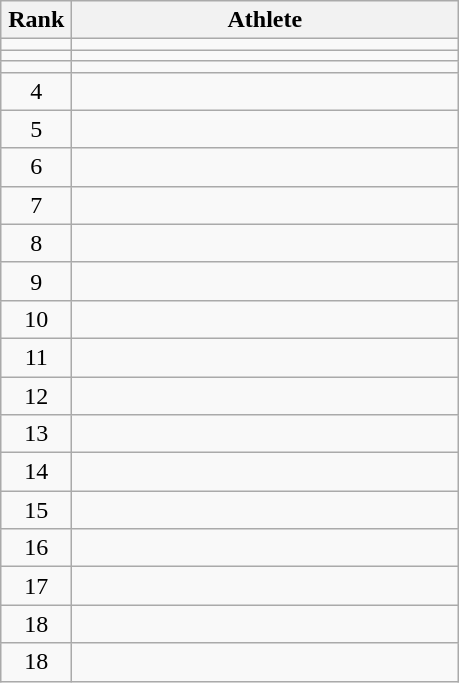<table class="wikitable" style="text-align: center;">
<tr>
<th width=40>Rank</th>
<th width=250>Athlete</th>
</tr>
<tr>
<td></td>
<td align="left"></td>
</tr>
<tr>
<td></td>
<td align="left"></td>
</tr>
<tr>
<td></td>
<td align="left"></td>
</tr>
<tr>
<td>4</td>
<td align="left"></td>
</tr>
<tr>
<td>5</td>
<td align="left"></td>
</tr>
<tr>
<td>6</td>
<td align="left"></td>
</tr>
<tr>
<td>7</td>
<td align="left"></td>
</tr>
<tr>
<td>8</td>
<td align="left"></td>
</tr>
<tr>
<td>9</td>
<td align="left"></td>
</tr>
<tr>
<td>10</td>
<td align="left"></td>
</tr>
<tr>
<td>11</td>
<td align="left"></td>
</tr>
<tr>
<td>12</td>
<td align="left"></td>
</tr>
<tr>
<td>13</td>
<td align="left"></td>
</tr>
<tr>
<td>14</td>
<td align="left"></td>
</tr>
<tr>
<td>15</td>
<td align="left"></td>
</tr>
<tr>
<td>16</td>
<td align="left"></td>
</tr>
<tr>
<td>17</td>
<td align="left"></td>
</tr>
<tr>
<td>18</td>
<td align="left"></td>
</tr>
<tr>
<td>18</td>
<td align="left"></td>
</tr>
</table>
